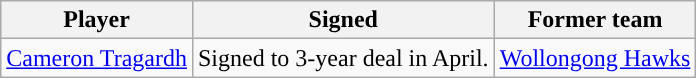<table class="wikitable sortable sortable" style="text-align: center">
<tr>
<th>Player</th>
<th>Signed</th>
<th>Former team</th>
</tr>
<tr>
<td><a href='#'>Cameron Tragardh</a></td>
<td>Signed to 3-year deal in April.</td>
<td><a href='#'>Wollongong Hawks</a></td>
</tr>
</table>
